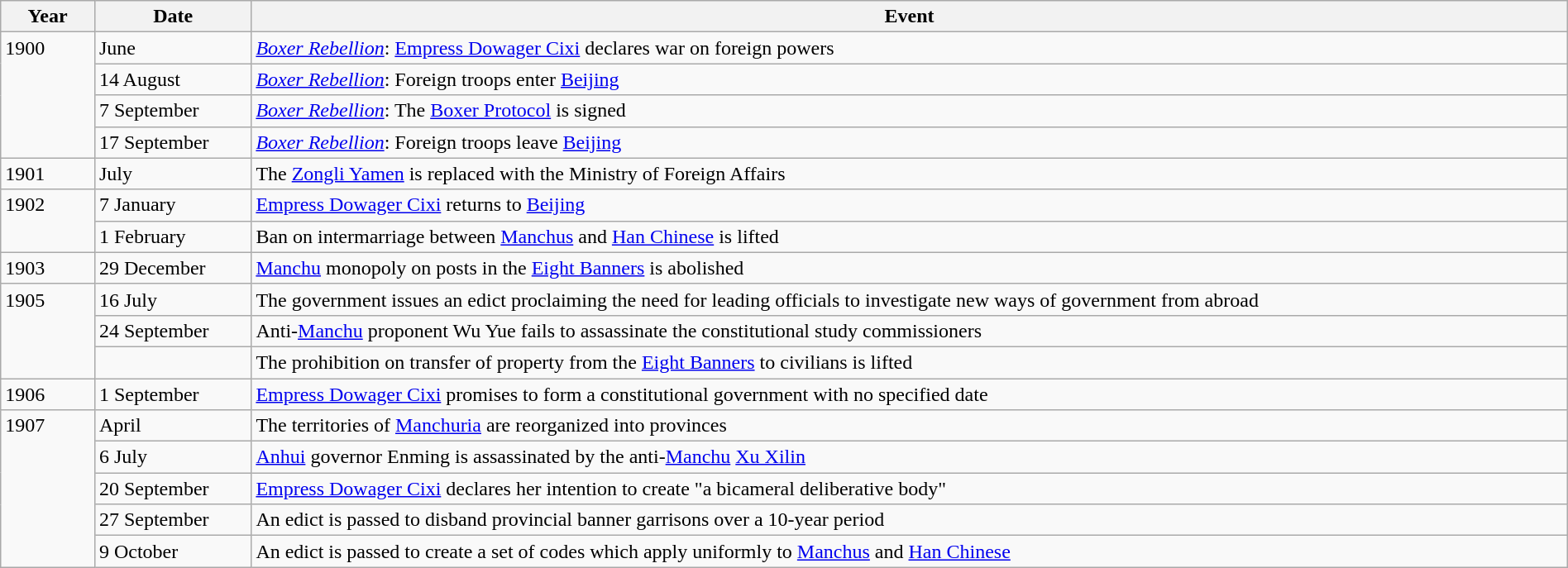<table class="wikitable" style="width:100%;">
<tr>
<th style="width:6%">Year</th>
<th style="width:10%">Date</th>
<th>Event</th>
</tr>
<tr>
<td rowspan="4" style="vertical-align:top;">1900</td>
<td>June</td>
<td><em><a href='#'>Boxer Rebellion</a></em>: <a href='#'>Empress Dowager Cixi</a> declares war on foreign powers</td>
</tr>
<tr>
<td>14 August</td>
<td><em><a href='#'>Boxer Rebellion</a></em>: Foreign troops enter <a href='#'>Beijing</a></td>
</tr>
<tr>
<td>7 September</td>
<td><em><a href='#'>Boxer Rebellion</a></em>: The <a href='#'>Boxer Protocol</a> is signed</td>
</tr>
<tr>
<td>17 September</td>
<td><em><a href='#'>Boxer Rebellion</a></em>: Foreign troops leave <a href='#'>Beijing</a></td>
</tr>
<tr>
<td>1901</td>
<td>July</td>
<td>The <a href='#'>Zongli Yamen</a> is replaced with the Ministry of Foreign Affairs</td>
</tr>
<tr>
<td rowspan="2" style="vertical-align:top;">1902</td>
<td>7 January</td>
<td><a href='#'>Empress Dowager Cixi</a> returns to <a href='#'>Beijing</a></td>
</tr>
<tr>
<td>1 February</td>
<td>Ban on intermarriage between <a href='#'>Manchus</a> and <a href='#'>Han Chinese</a> is lifted</td>
</tr>
<tr>
<td>1903</td>
<td>29 December</td>
<td><a href='#'>Manchu</a> monopoly on posts in the <a href='#'>Eight Banners</a> is abolished</td>
</tr>
<tr>
<td rowspan="3" style="vertical-align:top;">1905</td>
<td>16 July</td>
<td>The government issues an edict proclaiming the need for leading officials to investigate new ways of government from abroad</td>
</tr>
<tr>
<td>24 September</td>
<td>Anti-<a href='#'>Manchu</a> proponent Wu Yue fails to assassinate the constitutional study commissioners</td>
</tr>
<tr>
<td></td>
<td>The prohibition on transfer of property from the <a href='#'>Eight Banners</a> to civilians is lifted</td>
</tr>
<tr>
<td>1906</td>
<td>1 September</td>
<td><a href='#'>Empress Dowager Cixi</a> promises to form a constitutional government with no specified date</td>
</tr>
<tr>
<td rowspan="5" style="vertical-align:top;">1907</td>
<td>April</td>
<td>The territories of <a href='#'>Manchuria</a> are reorganized into provinces</td>
</tr>
<tr>
<td>6 July</td>
<td><a href='#'>Anhui</a> governor Enming is assassinated by the anti-<a href='#'>Manchu</a> <a href='#'>Xu Xilin</a></td>
</tr>
<tr>
<td>20 September</td>
<td><a href='#'>Empress Dowager Cixi</a> declares her intention to create "a bicameral deliberative body"</td>
</tr>
<tr>
<td>27 September</td>
<td>An edict is passed to disband provincial banner garrisons over a 10-year period</td>
</tr>
<tr>
<td>9 October</td>
<td>An edict is passed to create a set of codes which apply uniformly to <a href='#'>Manchus</a> and <a href='#'>Han Chinese</a></td>
</tr>
</table>
